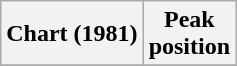<table class="wikitable sortable">
<tr>
<th>Chart (1981)</th>
<th>Peak<br>position</th>
</tr>
<tr>
</tr>
</table>
